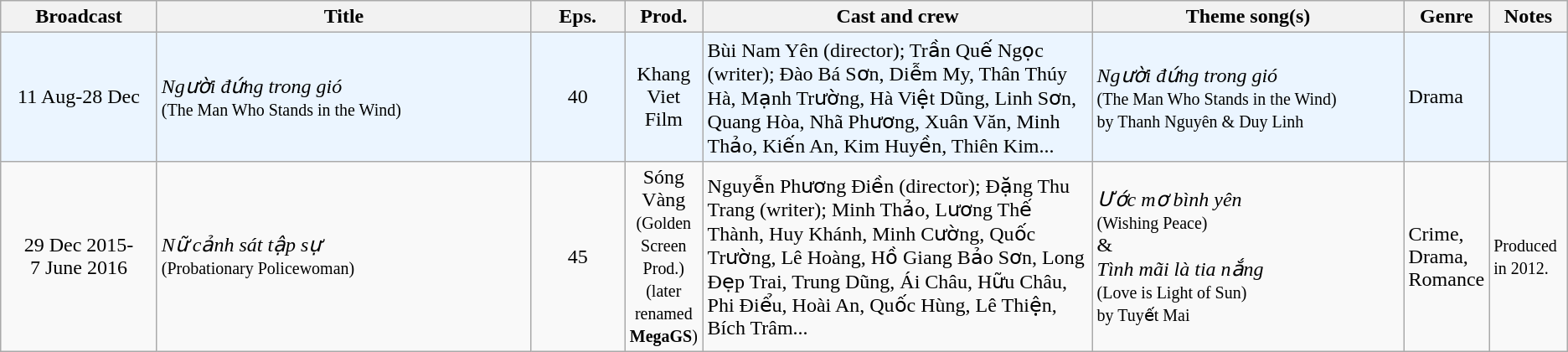<table class="wikitable sortable">
<tr>
<th style="width:10%;">Broadcast</th>
<th style="width:24%;">Title</th>
<th style="width:6%;">Eps.</th>
<th style="width:5%;">Prod.</th>
<th style="width:25%;">Cast and crew</th>
<th style="width:20%;">Theme song(s)</th>
<th style="width:5%;">Genre</th>
<th style="width:5%;">Notes</th>
</tr>
<tr ---- bgcolor="#ebf5ff">
<td style="text-align:center;">11 Aug-28 Dec<br></td>
<td><em>Người đứng trong gió</em> <br><small>(The Man Who Stands in the Wind)</small></td>
<td style="text-align:center;">40</td>
<td style="text-align:center;">Khang Viet Film</td>
<td>Bùi Nam Yên (director); Trần Quế Ngọc (writer); Đào Bá Sơn, Diễm My, Thân Thúy Hà, Mạnh Trường, Hà Việt Dũng, Linh Sơn, Quang Hòa, Nhã Phương, Xuân Văn, Minh Thảo, Kiến An, Kim Huyền, Thiên Kim...</td>
<td><em>Người đứng trong gió</em> <br><small>(The Man Who Stands in the Wind)</small><br><small>by Thanh Nguyên & Duy Linh</small></td>
<td>Drama</td>
<td></td>
</tr>
<tr>
<td style="text-align:center;">29 Dec 2015-<br>7 June 2016 <br></td>
<td><em>Nữ cảnh sát tập sự</em> <br><small>(Probationary Policewoman)</small></td>
<td style="text-align:center;">45</td>
<td style="text-align:center;">Sóng Vàng <small>(Golden Screen Prod.) (later renamed <strong>MegaGS</strong>)</small></td>
<td>Nguyễn Phương Điền (director); Đặng Thu Trang (writer); Minh Thảo, Lương Thế Thành, Huy Khánh, Minh Cường, Quốc Trường, Lê Hoàng, Hồ Giang Bảo Sơn, Long Đẹp Trai, Trung Dũng, Ái Châu, Hữu Châu, Phi Điểu, Hoài An, Quốc Hùng, Lê Thiện, Bích Trâm...</td>
<td><em>Ước mơ bình yên</em> <br><small>(Wishing Peace)</small><br>&<br><em>Tình mãi là tia nắng</em> <br><small>(Love is Light of Sun)</small><br><small>by Tuyết Mai</small></td>
<td>Crime, Drama, Romance</td>
<td><small>Produced in 2012.</small></td>
</tr>
</table>
